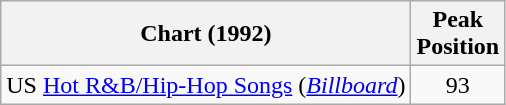<table class="wikitable sortable">
<tr>
<th align="left">Chart (1992)</th>
<th style="text-align:center;">Peak<br> Position</th>
</tr>
<tr>
<td align="left">US <a href='#'>Hot R&B/Hip-Hop Songs</a> (<a href='#'><em>Billboard</em></a>)</td>
<td style="text-align:center;">93</td>
</tr>
</table>
